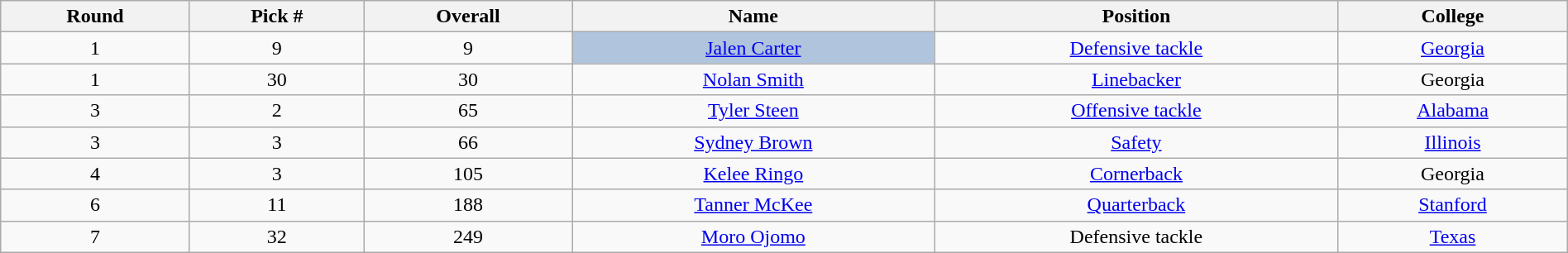<table class="wikitable sortable sortable" style="width: 100%; text-align:center">
<tr>
<th>Round</th>
<th>Pick #</th>
<th>Overall</th>
<th>Name</th>
<th>Position</th>
<th>College</th>
</tr>
<tr>
<td>1</td>
<td>9</td>
<td>9</td>
<td bgcolor=lightsteelblue><a href='#'>Jalen Carter</a></td>
<td><a href='#'>Defensive tackle</a></td>
<td><a href='#'>Georgia</a></td>
</tr>
<tr>
<td>1</td>
<td>30</td>
<td>30</td>
<td><a href='#'>Nolan Smith</a></td>
<td><a href='#'>Linebacker</a></td>
<td>Georgia</td>
</tr>
<tr>
<td>3</td>
<td>2</td>
<td>65</td>
<td><a href='#'>Tyler Steen</a></td>
<td><a href='#'>Offensive tackle</a></td>
<td><a href='#'>Alabama</a></td>
</tr>
<tr>
<td>3</td>
<td>3</td>
<td>66</td>
<td><a href='#'>Sydney Brown</a></td>
<td><a href='#'>Safety</a></td>
<td><a href='#'>Illinois</a></td>
</tr>
<tr>
<td>4</td>
<td>3</td>
<td>105</td>
<td><a href='#'>Kelee Ringo</a></td>
<td><a href='#'>Cornerback</a></td>
<td>Georgia</td>
</tr>
<tr>
<td>6</td>
<td>11</td>
<td>188</td>
<td><a href='#'>Tanner McKee</a></td>
<td><a href='#'>Quarterback</a></td>
<td><a href='#'>Stanford</a></td>
</tr>
<tr>
<td>7</td>
<td>32</td>
<td>249</td>
<td><a href='#'>Moro Ojomo</a></td>
<td>Defensive tackle</td>
<td><a href='#'>Texas</a></td>
</tr>
</table>
